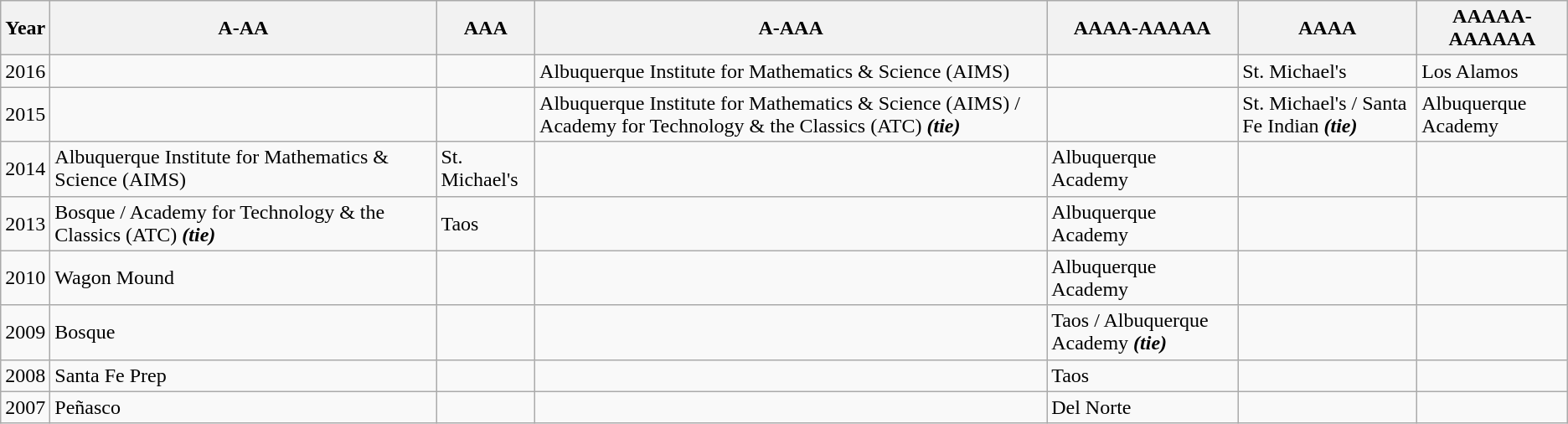<table class="wikitable">
<tr>
<th>Year</th>
<th scope="col" width="300px">A-AA</th>
<th>AAA</th>
<th scope="col" width="400px">A-AAA</th>
<th>AAAA-AAAAA</th>
<th>AAAA</th>
<th>AAAAA-AAAAAA</th>
</tr>
<tr>
<td>2016</td>
<td></td>
<td></td>
<td>Albuquerque Institute for Mathematics & Science (AIMS)</td>
<td></td>
<td>St. Michael's</td>
<td>Los Alamos</td>
</tr>
<tr>
<td>2015</td>
<td></td>
<td></td>
<td>Albuquerque Institute for Mathematics & Science (AIMS) / Academy for Technology & the Classics (ATC) <strong><em>(tie)</em></strong></td>
<td></td>
<td>St. Michael's / Santa Fe Indian <strong><em>(tie)</em></strong></td>
<td>Albuquerque Academy</td>
</tr>
<tr>
<td>2014</td>
<td>Albuquerque Institute for Mathematics & Science (AIMS)</td>
<td>St. Michael's</td>
<td></td>
<td>Albuquerque Academy</td>
<td></td>
<td></td>
</tr>
<tr>
<td>2013</td>
<td>Bosque / Academy for Technology & the Classics (ATC) <strong><em>(tie)</em></strong></td>
<td>Taos</td>
<td></td>
<td>Albuquerque Academy</td>
<td></td>
<td></td>
</tr>
<tr>
<td>2010</td>
<td>Wagon Mound</td>
<td></td>
<td></td>
<td>Albuquerque Academy</td>
<td></td>
<td></td>
</tr>
<tr>
<td>2009</td>
<td>Bosque</td>
<td></td>
<td></td>
<td>Taos / Albuquerque Academy <strong><em>(tie)</em></strong></td>
<td></td>
<td></td>
</tr>
<tr>
<td>2008</td>
<td>Santa Fe Prep</td>
<td></td>
<td></td>
<td>Taos</td>
<td></td>
<td></td>
</tr>
<tr>
<td>2007</td>
<td>Peñasco</td>
<td></td>
<td></td>
<td>Del Norte</td>
<td></td>
<td></td>
</tr>
</table>
